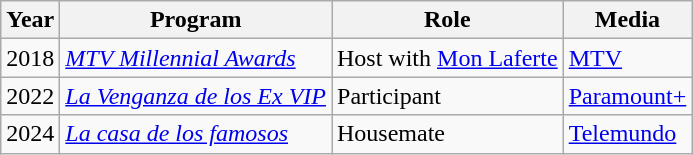<table class="wikitable">
<tr>
<th>Year</th>
<th>Program</th>
<th>Role</th>
<th>Media</th>
</tr>
<tr>
<td>2018</td>
<td><em><a href='#'>MTV Millennial Awards</a></em></td>
<td>Host with <a href='#'>Mon Laferte</a></td>
<td><a href='#'>MTV</a></td>
</tr>
<tr>
<td>2022</td>
<td><em><a href='#'>La Venganza de los Ex VIP</a></em></td>
<td>Participant</td>
<td><a href='#'>Paramount+</a></td>
</tr>
<tr>
<td>2024</td>
<td><em><a href='#'>La casa de los famosos</a></em></td>
<td>Housemate</td>
<td><a href='#'>Telemundo</a></td>
</tr>
</table>
